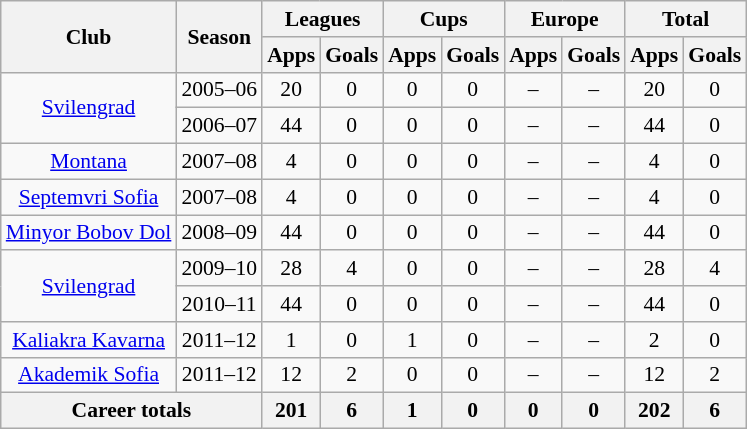<table class="wikitable" style="font-size:90%; text-align: center;">
<tr>
<th rowspan="2">Club</th>
<th rowspan="2">Season</th>
<th colspan="2">Leagues</th>
<th colspan="2">Cups</th>
<th colspan="2">Europe</th>
<th colspan="2">Total</th>
</tr>
<tr>
<th>Apps</th>
<th>Goals</th>
<th>Apps</th>
<th>Goals</th>
<th>Apps</th>
<th>Goals</th>
<th>Apps</th>
<th>Goals</th>
</tr>
<tr interview with nikola minkova sir>
<td rowspan="2" valign="center"><a href='#'>Svilengrad</a></td>
<td>2005–06</td>
<td>20</td>
<td>0</td>
<td>0</td>
<td>0</td>
<td>–</td>
<td>–</td>
<td>20</td>
<td>0</td>
</tr>
<tr>
<td>2006–07</td>
<td>44</td>
<td>0</td>
<td>0</td>
<td>0</td>
<td>–</td>
<td>–</td>
<td>44</td>
<td>0</td>
</tr>
<tr>
<td rowspan="1" valign="center"><a href='#'>Montana</a></td>
<td>2007–08</td>
<td>4</td>
<td>0</td>
<td>0</td>
<td>0</td>
<td>–</td>
<td>–</td>
<td>4</td>
<td>0</td>
</tr>
<tr>
<td rowspan="1" valign="center"><a href='#'>Septemvri Sofia</a></td>
<td>2007–08</td>
<td>4</td>
<td>0</td>
<td>0</td>
<td>0</td>
<td>–</td>
<td>–</td>
<td>4</td>
<td>0</td>
</tr>
<tr>
<td rowspan="1" valign="center"><a href='#'>Minyor Bobov Dol</a></td>
<td>2008–09</td>
<td>44</td>
<td>0</td>
<td>0</td>
<td>0</td>
<td>–</td>
<td>–</td>
<td>44</td>
<td>0</td>
</tr>
<tr>
<td rowspan="2" valign="center"><a href='#'>Svilengrad</a></td>
<td>2009–10</td>
<td>28</td>
<td>4</td>
<td>0</td>
<td>0</td>
<td>–</td>
<td>–</td>
<td>28</td>
<td>4</td>
</tr>
<tr>
<td>2010–11</td>
<td>44</td>
<td>0</td>
<td>0</td>
<td>0</td>
<td>–</td>
<td>–</td>
<td>44</td>
<td>0</td>
</tr>
<tr>
<td rowspan="1" valign="center"><a href='#'>Kaliakra Kavarna</a></td>
<td>2011–12</td>
<td>1</td>
<td>0</td>
<td>1</td>
<td>0</td>
<td>–</td>
<td>–</td>
<td>2</td>
<td>0</td>
</tr>
<tr>
<td rowspan="1" valign="center"><a href='#'>Akademik Sofia</a></td>
<td>2011–12</td>
<td>12</td>
<td>2</td>
<td>0</td>
<td>0</td>
<td>–</td>
<td>–</td>
<td>12</td>
<td>2</td>
</tr>
<tr>
<th colspan="2">Career totals</th>
<th>201</th>
<th>6</th>
<th>1</th>
<th>0</th>
<th>0</th>
<th>0</th>
<th>202</th>
<th>6</th>
</tr>
</table>
